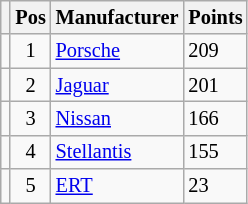<table class="wikitable" style="font-size: 85%;">
<tr>
<th></th>
<th>Pos</th>
<th>Manufacturer</th>
<th>Points</th>
</tr>
<tr>
<td align="left"></td>
<td align="center">1</td>
<td> <a href='#'>Porsche</a></td>
<td align="left">209</td>
</tr>
<tr>
<td align="left"></td>
<td align="center">2</td>
<td> <a href='#'>Jaguar</a></td>
<td align="left">201</td>
</tr>
<tr>
<td align="left"></td>
<td align="center">3</td>
<td> <a href='#'>Nissan</a></td>
<td align="left">166</td>
</tr>
<tr>
<td align="left"></td>
<td align="center">4</td>
<td> <a href='#'>Stellantis</a></td>
<td align="left">155</td>
</tr>
<tr>
<td align="left"></td>
<td align="center">5</td>
<td> <a href='#'>ERT</a></td>
<td align="left">23</td>
</tr>
</table>
